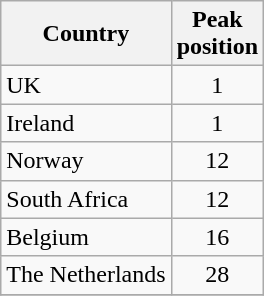<table class="wikitable">
<tr>
<th>Country</th>
<th>Peak<br>position</th>
</tr>
<tr>
<td>UK</td>
<td align="center">1</td>
</tr>
<tr>
<td>Ireland</td>
<td align="center">1</td>
</tr>
<tr>
<td>Norway </td>
<td align="center">12</td>
</tr>
<tr>
<td>South Africa </td>
<td align="center">12</td>
</tr>
<tr>
<td>Belgium </td>
<td align="center">16</td>
</tr>
<tr>
<td>The Netherlands </td>
<td align="center">28</td>
</tr>
<tr>
</tr>
</table>
